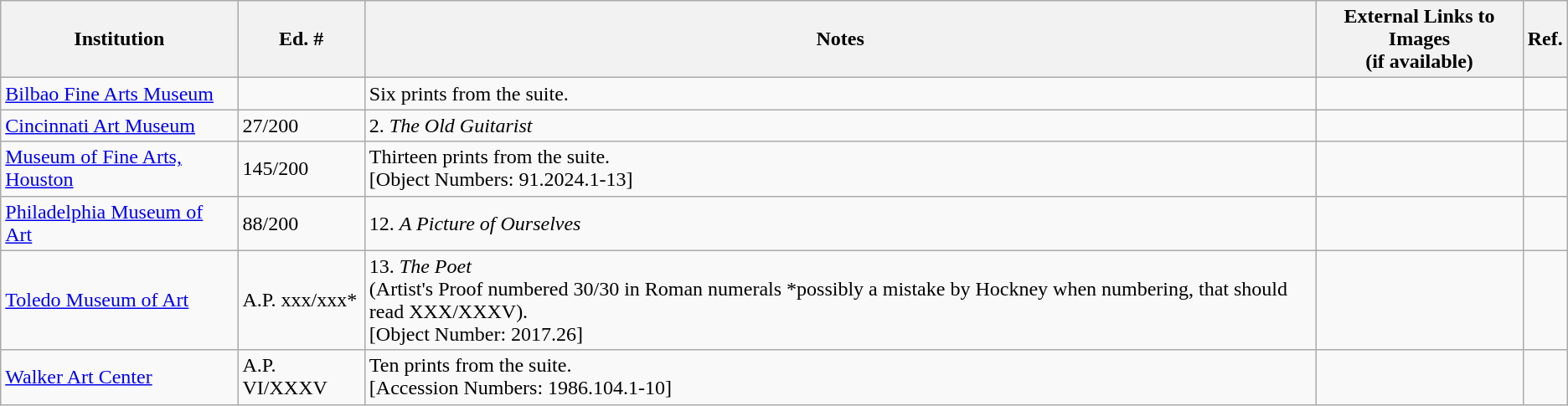<table class="wikitable sortable mw-collapsible mw-collapsed">
<tr>
<th>Institution</th>
<th>Ed. #</th>
<th>Notes</th>
<th>External Links to Images<br>(if available)</th>
<th>Ref.</th>
</tr>
<tr>
<td><a href='#'>Bilbao Fine Arts Museum</a></td>
<td></td>
<td>Six prints from the suite.</td>
<td></td>
<td></td>
</tr>
<tr>
<td><a href='#'>Cincinnati Art Museum</a></td>
<td>27/200</td>
<td>2. <em>The Old Guitarist</em></td>
<td></td>
<td></td>
</tr>
<tr>
<td><a href='#'>Museum of Fine Arts, Houston</a></td>
<td>145/200</td>
<td>Thirteen prints from the suite.<br>[Object Numbers: 91.2024.1-13]</td>
<td></td>
<td></td>
</tr>
<tr>
<td><a href='#'>Philadelphia Museum of Art</a></td>
<td>88/200</td>
<td>12. <em>A Picture of Ourselves</em></td>
<td></td>
<td></td>
</tr>
<tr>
<td><a href='#'>Toledo Museum of Art</a></td>
<td>A.P. xxx/xxx*</td>
<td>13. <em>The Poet</em><br>(Artist's Proof numbered 30/30 in Roman numerals *possibly a mistake by Hockney when numbering, that should read XXX/XXXV).<br>[Object Number: 2017.26]</td>
<td></td>
<td></td>
</tr>
<tr>
<td><a href='#'>Walker Art Center</a></td>
<td>A.P. VI/XXXV</td>
<td>Ten prints from the suite.<br>[Accession Numbers: 1986.104.1-10]</td>
<td></td>
<td></td>
</tr>
</table>
